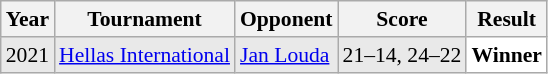<table class="sortable wikitable" style="font-size: 90%;">
<tr>
<th>Year</th>
<th>Tournament</th>
<th>Opponent</th>
<th>Score</th>
<th>Result</th>
</tr>
<tr style="background:#E9E9E9">
<td align="center">2021</td>
<td align="left"><a href='#'>Hellas International</a></td>
<td align="left"> <a href='#'>Jan Louda</a></td>
<td align="left">21–14, 24–22</td>
<td style="text-align:left; background:white"> <strong>Winner</strong></td>
</tr>
</table>
